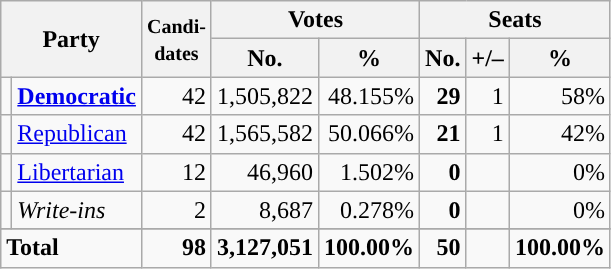<table class="wikitable" style="font-size:100%; text-align:right;">
<tr>
<th colspan=2 rowspan=2>Party</th>
<th rowspan=2><small>Candi-<br>dates</small></th>
<th colspan=2>Votes</th>
<th colspan=3>Seats</th>
</tr>
<tr>
<th>No.</th>
<th>%</th>
<th>No.</th>
<th>+/–</th>
<th>%</th>
</tr>
<tr>
<td style="background:"></td>
<td align=left><a href='#'><strong>Democratic</strong></a></td>
<td>42</td>
<td>1,505,822</td>
<td>48.155%</td>
<td><strong>29</strong></td>
<td>1</td>
<td>58%</td>
</tr>
<tr>
<td style="background:"></td>
<td align=left><a href='#'>Republican</a></td>
<td>42</td>
<td>1,565,582</td>
<td>50.066%</td>
<td><strong>21</strong></td>
<td>1</td>
<td>42%</td>
</tr>
<tr>
<td style="background:"></td>
<td align=left><a href='#'>Libertarian</a></td>
<td>12</td>
<td>46,960</td>
<td>1.502%</td>
<td><strong>0</strong></td>
<td></td>
<td>0%</td>
</tr>
<tr>
<td style="background:"></td>
<td align=left><em>Write-ins</em></td>
<td>2</td>
<td>8,687</td>
<td>0.278%</td>
<td><strong>0</strong></td>
<td></td>
<td>0%</td>
</tr>
<tr>
</tr>
<tr style="font-weight:bold">
<td colspan=2 align=left>Total</td>
<td>98</td>
<td>3,127,051</td>
<td>100.00%</td>
<td>50</td>
<td></td>
<td>100.00%</td>
</tr>
</table>
